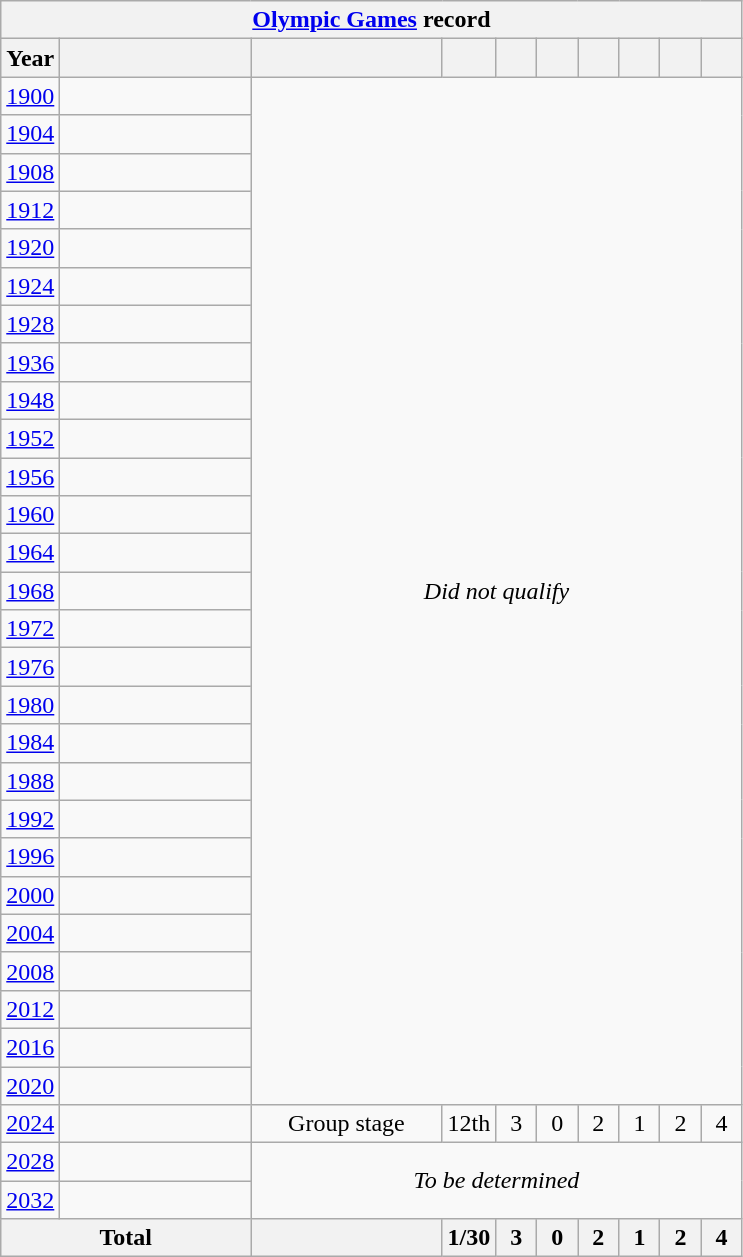<table class="wikitable" style="text-align: center;">
<tr>
<th colspan=11><a href='#'>Olympic Games</a> record</th>
</tr>
<tr>
<th width=>Year</th>
<th width=120px></th>
<th width=120px></th>
<th width=></th>
<th width=20px></th>
<th width=20px></th>
<th width=20px></th>
<th width=20px></th>
<th width=20px></th>
<th width=20px></th>
</tr>
<tr>
<td><a href='#'>1900</a></td>
<td></td>
<td rowspan=27 colspan=8><em>Did not qualify</em></td>
</tr>
<tr>
<td><a href='#'>1904</a></td>
<td></td>
</tr>
<tr>
<td><a href='#'>1908</a></td>
<td></td>
</tr>
<tr>
<td><a href='#'>1912</a></td>
<td></td>
</tr>
<tr>
<td><a href='#'>1920</a></td>
<td></td>
</tr>
<tr>
<td><a href='#'>1924</a></td>
<td></td>
</tr>
<tr>
<td><a href='#'>1928</a></td>
<td></td>
</tr>
<tr>
<td><a href='#'>1936</a></td>
<td></td>
</tr>
<tr>
<td><a href='#'>1948</a></td>
<td></td>
</tr>
<tr>
<td><a href='#'>1952</a></td>
<td></td>
</tr>
<tr>
<td><a href='#'>1956</a></td>
<td></td>
</tr>
<tr>
<td><a href='#'>1960</a></td>
<td></td>
</tr>
<tr>
<td><a href='#'>1964</a></td>
<td></td>
</tr>
<tr>
<td><a href='#'>1968</a></td>
<td></td>
</tr>
<tr>
<td><a href='#'>1972</a></td>
<td></td>
</tr>
<tr>
<td><a href='#'>1976</a></td>
<td></td>
</tr>
<tr>
<td><a href='#'>1980</a></td>
<td></td>
</tr>
<tr>
<td><a href='#'>1984</a></td>
<td></td>
</tr>
<tr>
<td><a href='#'>1988</a></td>
<td></td>
</tr>
<tr>
<td><a href='#'>1992</a></td>
<td></td>
</tr>
<tr>
<td><a href='#'>1996</a></td>
<td></td>
</tr>
<tr>
<td><a href='#'>2000</a></td>
<td></td>
</tr>
<tr>
<td><a href='#'>2004</a></td>
<td></td>
</tr>
<tr>
<td><a href='#'>2008</a></td>
<td></td>
</tr>
<tr>
<td><a href='#'>2012</a></td>
<td></td>
</tr>
<tr>
<td><a href='#'>2016</a></td>
<td></td>
</tr>
<tr>
<td><a href='#'>2020</a></td>
<td></td>
</tr>
<tr>
<td><a href='#'>2024</a></td>
<td></td>
<td>Group stage</td>
<td>12th</td>
<td>3</td>
<td>0</td>
<td>2</td>
<td>1</td>
<td>2</td>
<td>4</td>
</tr>
<tr>
<td><a href='#'>2028</a></td>
<td></td>
<td colspan="8" rowspan="2"><em>To be determined</em></td>
</tr>
<tr>
<td><a href='#'>2032</a></td>
<td></td>
</tr>
<tr>
<th colspan=2>Total</th>
<th></th>
<th>1/30</th>
<th>3</th>
<th>0</th>
<th>2</th>
<th>1</th>
<th>2</th>
<th>4</th>
</tr>
</table>
